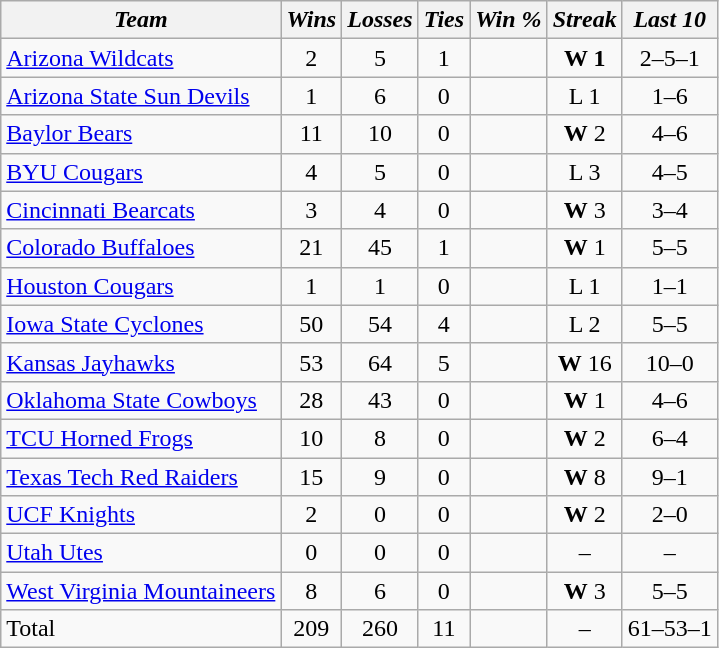<table class="wikitable" style="text-align: center">
<tr>
<th><em>Team</em></th>
<th><em>Wins</em></th>
<th><em>Losses</em></th>
<th><em>Ties</em></th>
<th><em>Win %</em></th>
<th><em>Streak</em></th>
<th><em>Last 10</em></th>
</tr>
<tr>
<td align=left><a href='#'>Arizona Wildcats</a></td>
<td>2</td>
<td>5</td>
<td>1</td>
<td></td>
<td><strong>W 1</strong></td>
<td>2–5–1</td>
</tr>
<tr>
<td align=left><a href='#'>Arizona State Sun Devils</a></td>
<td>1</td>
<td>6</td>
<td>0</td>
<td></td>
<td>L 1</td>
<td>1–6</td>
</tr>
<tr>
<td align=left><a href='#'>Baylor Bears</a></td>
<td>11</td>
<td>10</td>
<td>0</td>
<td></td>
<td><strong>W</strong> 2</td>
<td>4–6</td>
</tr>
<tr>
<td align=left><a href='#'>BYU Cougars</a></td>
<td>4</td>
<td>5</td>
<td>0</td>
<td></td>
<td>L 3</td>
<td>4–5</td>
</tr>
<tr>
<td align=left><a href='#'>Cincinnati Bearcats</a></td>
<td>3</td>
<td>4</td>
<td>0</td>
<td></td>
<td><strong>W</strong> 3</td>
<td>3–4</td>
</tr>
<tr>
<td align=left><a href='#'>Colorado Buffaloes</a></td>
<td>21</td>
<td>45</td>
<td>1</td>
<td></td>
<td><strong>W</strong> 1</td>
<td>5–5</td>
</tr>
<tr>
<td align=left><a href='#'>Houston Cougars</a></td>
<td>1</td>
<td>1</td>
<td>0</td>
<td></td>
<td>L 1</td>
<td>1–1</td>
</tr>
<tr>
<td align=left><a href='#'>Iowa State Cyclones</a></td>
<td>50</td>
<td>54</td>
<td>4</td>
<td></td>
<td>L 2</td>
<td>5–5</td>
</tr>
<tr>
<td align=left><a href='#'>Kansas Jayhawks</a></td>
<td>53</td>
<td>64</td>
<td>5</td>
<td></td>
<td><strong>W</strong> 16</td>
<td>10–0</td>
</tr>
<tr>
<td align=left><a href='#'>Oklahoma State Cowboys</a></td>
<td>28</td>
<td>43</td>
<td>0</td>
<td></td>
<td><strong>W</strong> 1</td>
<td>4–6</td>
</tr>
<tr>
<td align=left><a href='#'>TCU Horned Frogs</a></td>
<td>10</td>
<td>8</td>
<td>0</td>
<td></td>
<td><strong>W</strong> 2</td>
<td>6–4</td>
</tr>
<tr>
<td align=left><a href='#'>Texas Tech Red Raiders</a></td>
<td>15</td>
<td>9</td>
<td>0</td>
<td></td>
<td><strong>W</strong> 8</td>
<td>9–1</td>
</tr>
<tr>
<td align=left><a href='#'>UCF Knights</a></td>
<td>2</td>
<td>0</td>
<td>0</td>
<td></td>
<td><strong>W</strong> 2</td>
<td>2–0</td>
</tr>
<tr>
<td align=left><a href='#'>Utah Utes</a></td>
<td>0</td>
<td>0</td>
<td>0</td>
<td></td>
<td>–</td>
<td>–</td>
</tr>
<tr>
<td align=left><a href='#'>West Virginia Mountaineers</a></td>
<td>8</td>
<td>6</td>
<td>0</td>
<td></td>
<td><strong>W</strong> 3</td>
<td>5–5</td>
</tr>
<tr>
<td align=left>Total</td>
<td>209</td>
<td>260</td>
<td>11</td>
<td></td>
<td>–</td>
<td>61–53–1</td>
</tr>
</table>
